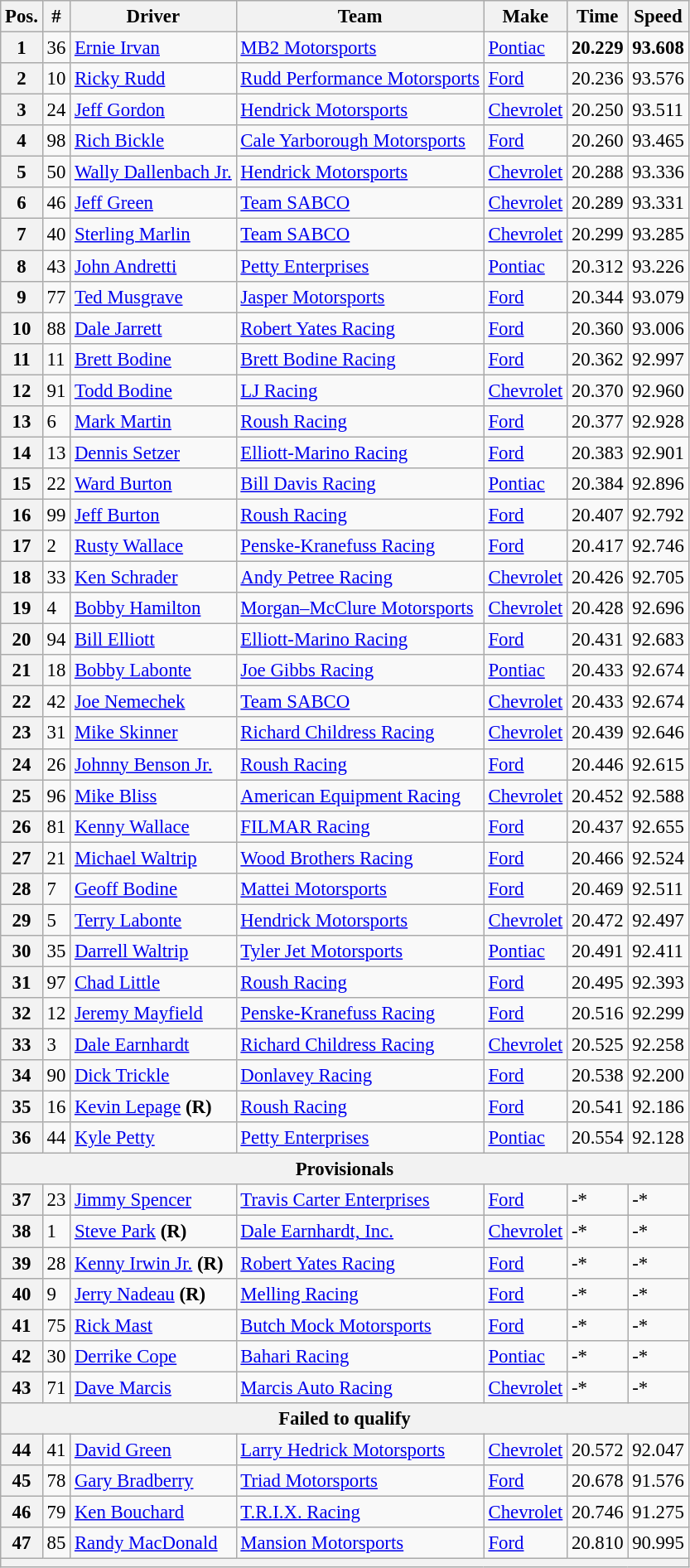<table class="wikitable" style="font-size:95%">
<tr>
<th>Pos.</th>
<th>#</th>
<th>Driver</th>
<th>Team</th>
<th>Make</th>
<th>Time</th>
<th>Speed</th>
</tr>
<tr>
<th>1</th>
<td>36</td>
<td><a href='#'>Ernie Irvan</a></td>
<td><a href='#'>MB2 Motorsports</a></td>
<td><a href='#'>Pontiac</a></td>
<td><strong>20.229</strong></td>
<td><strong>93.608</strong></td>
</tr>
<tr>
<th>2</th>
<td>10</td>
<td><a href='#'>Ricky Rudd</a></td>
<td><a href='#'>Rudd Performance Motorsports</a></td>
<td><a href='#'>Ford</a></td>
<td>20.236</td>
<td>93.576</td>
</tr>
<tr>
<th>3</th>
<td>24</td>
<td><a href='#'>Jeff Gordon</a></td>
<td><a href='#'>Hendrick Motorsports</a></td>
<td><a href='#'>Chevrolet</a></td>
<td>20.250</td>
<td>93.511</td>
</tr>
<tr>
<th>4</th>
<td>98</td>
<td><a href='#'>Rich Bickle</a></td>
<td><a href='#'>Cale Yarborough Motorsports</a></td>
<td><a href='#'>Ford</a></td>
<td>20.260</td>
<td>93.465</td>
</tr>
<tr>
<th>5</th>
<td>50</td>
<td><a href='#'>Wally Dallenbach Jr.</a></td>
<td><a href='#'>Hendrick Motorsports</a></td>
<td><a href='#'>Chevrolet</a></td>
<td>20.288</td>
<td>93.336</td>
</tr>
<tr>
<th>6</th>
<td>46</td>
<td><a href='#'>Jeff Green</a></td>
<td><a href='#'>Team SABCO</a></td>
<td><a href='#'>Chevrolet</a></td>
<td>20.289</td>
<td>93.331</td>
</tr>
<tr>
<th>7</th>
<td>40</td>
<td><a href='#'>Sterling Marlin</a></td>
<td><a href='#'>Team SABCO</a></td>
<td><a href='#'>Chevrolet</a></td>
<td>20.299</td>
<td>93.285</td>
</tr>
<tr>
<th>8</th>
<td>43</td>
<td><a href='#'>John Andretti</a></td>
<td><a href='#'>Petty Enterprises</a></td>
<td><a href='#'>Pontiac</a></td>
<td>20.312</td>
<td>93.226</td>
</tr>
<tr>
<th>9</th>
<td>77</td>
<td><a href='#'>Ted Musgrave</a></td>
<td><a href='#'>Jasper Motorsports</a></td>
<td><a href='#'>Ford</a></td>
<td>20.344</td>
<td>93.079</td>
</tr>
<tr>
<th>10</th>
<td>88</td>
<td><a href='#'>Dale Jarrett</a></td>
<td><a href='#'>Robert Yates Racing</a></td>
<td><a href='#'>Ford</a></td>
<td>20.360</td>
<td>93.006</td>
</tr>
<tr>
<th>11</th>
<td>11</td>
<td><a href='#'>Brett Bodine</a></td>
<td><a href='#'>Brett Bodine Racing</a></td>
<td><a href='#'>Ford</a></td>
<td>20.362</td>
<td>92.997</td>
</tr>
<tr>
<th>12</th>
<td>91</td>
<td><a href='#'>Todd Bodine</a></td>
<td><a href='#'>LJ Racing</a></td>
<td><a href='#'>Chevrolet</a></td>
<td>20.370</td>
<td>92.960</td>
</tr>
<tr>
<th>13</th>
<td>6</td>
<td><a href='#'>Mark Martin</a></td>
<td><a href='#'>Roush Racing</a></td>
<td><a href='#'>Ford</a></td>
<td>20.377</td>
<td>92.928</td>
</tr>
<tr>
<th>14</th>
<td>13</td>
<td><a href='#'>Dennis Setzer</a></td>
<td><a href='#'>Elliott-Marino Racing</a></td>
<td><a href='#'>Ford</a></td>
<td>20.383</td>
<td>92.901</td>
</tr>
<tr>
<th>15</th>
<td>22</td>
<td><a href='#'>Ward Burton</a></td>
<td><a href='#'>Bill Davis Racing</a></td>
<td><a href='#'>Pontiac</a></td>
<td>20.384</td>
<td>92.896</td>
</tr>
<tr>
<th>16</th>
<td>99</td>
<td><a href='#'>Jeff Burton</a></td>
<td><a href='#'>Roush Racing</a></td>
<td><a href='#'>Ford</a></td>
<td>20.407</td>
<td>92.792</td>
</tr>
<tr>
<th>17</th>
<td>2</td>
<td><a href='#'>Rusty Wallace</a></td>
<td><a href='#'>Penske-Kranefuss Racing</a></td>
<td><a href='#'>Ford</a></td>
<td>20.417</td>
<td>92.746</td>
</tr>
<tr>
<th>18</th>
<td>33</td>
<td><a href='#'>Ken Schrader</a></td>
<td><a href='#'>Andy Petree Racing</a></td>
<td><a href='#'>Chevrolet</a></td>
<td>20.426</td>
<td>92.705</td>
</tr>
<tr>
<th>19</th>
<td>4</td>
<td><a href='#'>Bobby Hamilton</a></td>
<td><a href='#'>Morgan–McClure Motorsports</a></td>
<td><a href='#'>Chevrolet</a></td>
<td>20.428</td>
<td>92.696</td>
</tr>
<tr>
<th>20</th>
<td>94</td>
<td><a href='#'>Bill Elliott</a></td>
<td><a href='#'>Elliott-Marino Racing</a></td>
<td><a href='#'>Ford</a></td>
<td>20.431</td>
<td>92.683</td>
</tr>
<tr>
<th>21</th>
<td>18</td>
<td><a href='#'>Bobby Labonte</a></td>
<td><a href='#'>Joe Gibbs Racing</a></td>
<td><a href='#'>Pontiac</a></td>
<td>20.433</td>
<td>92.674</td>
</tr>
<tr>
<th>22</th>
<td>42</td>
<td><a href='#'>Joe Nemechek</a></td>
<td><a href='#'>Team SABCO</a></td>
<td><a href='#'>Chevrolet</a></td>
<td>20.433</td>
<td>92.674</td>
</tr>
<tr>
<th>23</th>
<td>31</td>
<td><a href='#'>Mike Skinner</a></td>
<td><a href='#'>Richard Childress Racing</a></td>
<td><a href='#'>Chevrolet</a></td>
<td>20.439</td>
<td>92.646</td>
</tr>
<tr>
<th>24</th>
<td>26</td>
<td><a href='#'>Johnny Benson Jr.</a></td>
<td><a href='#'>Roush Racing</a></td>
<td><a href='#'>Ford</a></td>
<td>20.446</td>
<td>92.615</td>
</tr>
<tr>
<th>25</th>
<td>96</td>
<td><a href='#'>Mike Bliss</a></td>
<td><a href='#'>American Equipment Racing</a></td>
<td><a href='#'>Chevrolet</a></td>
<td>20.452</td>
<td>92.588</td>
</tr>
<tr>
<th>26</th>
<td>81</td>
<td><a href='#'>Kenny Wallace</a></td>
<td><a href='#'>FILMAR Racing</a></td>
<td><a href='#'>Ford</a></td>
<td>20.437</td>
<td>92.655</td>
</tr>
<tr>
<th>27</th>
<td>21</td>
<td><a href='#'>Michael Waltrip</a></td>
<td><a href='#'>Wood Brothers Racing</a></td>
<td><a href='#'>Ford</a></td>
<td>20.466</td>
<td>92.524</td>
</tr>
<tr>
<th>28</th>
<td>7</td>
<td><a href='#'>Geoff Bodine</a></td>
<td><a href='#'>Mattei Motorsports</a></td>
<td><a href='#'>Ford</a></td>
<td>20.469</td>
<td>92.511</td>
</tr>
<tr>
<th>29</th>
<td>5</td>
<td><a href='#'>Terry Labonte</a></td>
<td><a href='#'>Hendrick Motorsports</a></td>
<td><a href='#'>Chevrolet</a></td>
<td>20.472</td>
<td>92.497</td>
</tr>
<tr>
<th>30</th>
<td>35</td>
<td><a href='#'>Darrell Waltrip</a></td>
<td><a href='#'>Tyler Jet Motorsports</a></td>
<td><a href='#'>Pontiac</a></td>
<td>20.491</td>
<td>92.411</td>
</tr>
<tr>
<th>31</th>
<td>97</td>
<td><a href='#'>Chad Little</a></td>
<td><a href='#'>Roush Racing</a></td>
<td><a href='#'>Ford</a></td>
<td>20.495</td>
<td>92.393</td>
</tr>
<tr>
<th>32</th>
<td>12</td>
<td><a href='#'>Jeremy Mayfield</a></td>
<td><a href='#'>Penske-Kranefuss Racing</a></td>
<td><a href='#'>Ford</a></td>
<td>20.516</td>
<td>92.299</td>
</tr>
<tr>
<th>33</th>
<td>3</td>
<td><a href='#'>Dale Earnhardt</a></td>
<td><a href='#'>Richard Childress Racing</a></td>
<td><a href='#'>Chevrolet</a></td>
<td>20.525</td>
<td>92.258</td>
</tr>
<tr>
<th>34</th>
<td>90</td>
<td><a href='#'>Dick Trickle</a></td>
<td><a href='#'>Donlavey Racing</a></td>
<td><a href='#'>Ford</a></td>
<td>20.538</td>
<td>92.200</td>
</tr>
<tr>
<th>35</th>
<td>16</td>
<td><a href='#'>Kevin Lepage</a> <strong>(R)</strong></td>
<td><a href='#'>Roush Racing</a></td>
<td><a href='#'>Ford</a></td>
<td>20.541</td>
<td>92.186</td>
</tr>
<tr>
<th>36</th>
<td>44</td>
<td><a href='#'>Kyle Petty</a></td>
<td><a href='#'>Petty Enterprises</a></td>
<td><a href='#'>Pontiac</a></td>
<td>20.554</td>
<td>92.128</td>
</tr>
<tr>
<th colspan="7">Provisionals</th>
</tr>
<tr>
<th>37</th>
<td>23</td>
<td><a href='#'>Jimmy Spencer</a></td>
<td><a href='#'>Travis Carter Enterprises</a></td>
<td><a href='#'>Ford</a></td>
<td>-*</td>
<td>-*</td>
</tr>
<tr>
<th>38</th>
<td>1</td>
<td><a href='#'>Steve Park</a> <strong>(R)</strong></td>
<td><a href='#'>Dale Earnhardt, Inc.</a></td>
<td><a href='#'>Chevrolet</a></td>
<td>-*</td>
<td>-*</td>
</tr>
<tr>
<th>39</th>
<td>28</td>
<td><a href='#'>Kenny Irwin Jr.</a> <strong>(R)</strong></td>
<td><a href='#'>Robert Yates Racing</a></td>
<td><a href='#'>Ford</a></td>
<td>-*</td>
<td>-*</td>
</tr>
<tr>
<th>40</th>
<td>9</td>
<td><a href='#'>Jerry Nadeau</a> <strong>(R)</strong></td>
<td><a href='#'>Melling Racing</a></td>
<td><a href='#'>Ford</a></td>
<td>-*</td>
<td>-*</td>
</tr>
<tr>
<th>41</th>
<td>75</td>
<td><a href='#'>Rick Mast</a></td>
<td><a href='#'>Butch Mock Motorsports</a></td>
<td><a href='#'>Ford</a></td>
<td>-*</td>
<td>-*</td>
</tr>
<tr>
<th>42</th>
<td>30</td>
<td><a href='#'>Derrike Cope</a></td>
<td><a href='#'>Bahari Racing</a></td>
<td><a href='#'>Pontiac</a></td>
<td>-*</td>
<td>-*</td>
</tr>
<tr>
<th>43</th>
<td>71</td>
<td><a href='#'>Dave Marcis</a></td>
<td><a href='#'>Marcis Auto Racing</a></td>
<td><a href='#'>Chevrolet</a></td>
<td>-*</td>
<td>-*</td>
</tr>
<tr>
<th colspan="7">Failed to qualify</th>
</tr>
<tr>
<th>44</th>
<td>41</td>
<td><a href='#'>David Green</a></td>
<td><a href='#'>Larry Hedrick Motorsports</a></td>
<td><a href='#'>Chevrolet</a></td>
<td>20.572</td>
<td>92.047</td>
</tr>
<tr>
<th>45</th>
<td>78</td>
<td><a href='#'>Gary Bradberry</a></td>
<td><a href='#'>Triad Motorsports</a></td>
<td><a href='#'>Ford</a></td>
<td>20.678</td>
<td>91.576</td>
</tr>
<tr>
<th>46</th>
<td>79</td>
<td><a href='#'>Ken Bouchard</a></td>
<td><a href='#'>T.R.I.X. Racing</a></td>
<td><a href='#'>Chevrolet</a></td>
<td>20.746</td>
<td>91.275</td>
</tr>
<tr>
<th>47</th>
<td>85</td>
<td><a href='#'>Randy MacDonald</a></td>
<td><a href='#'>Mansion Motorsports</a></td>
<td><a href='#'>Ford</a></td>
<td>20.810</td>
<td>90.995</td>
</tr>
<tr>
<th colspan="7"></th>
</tr>
</table>
